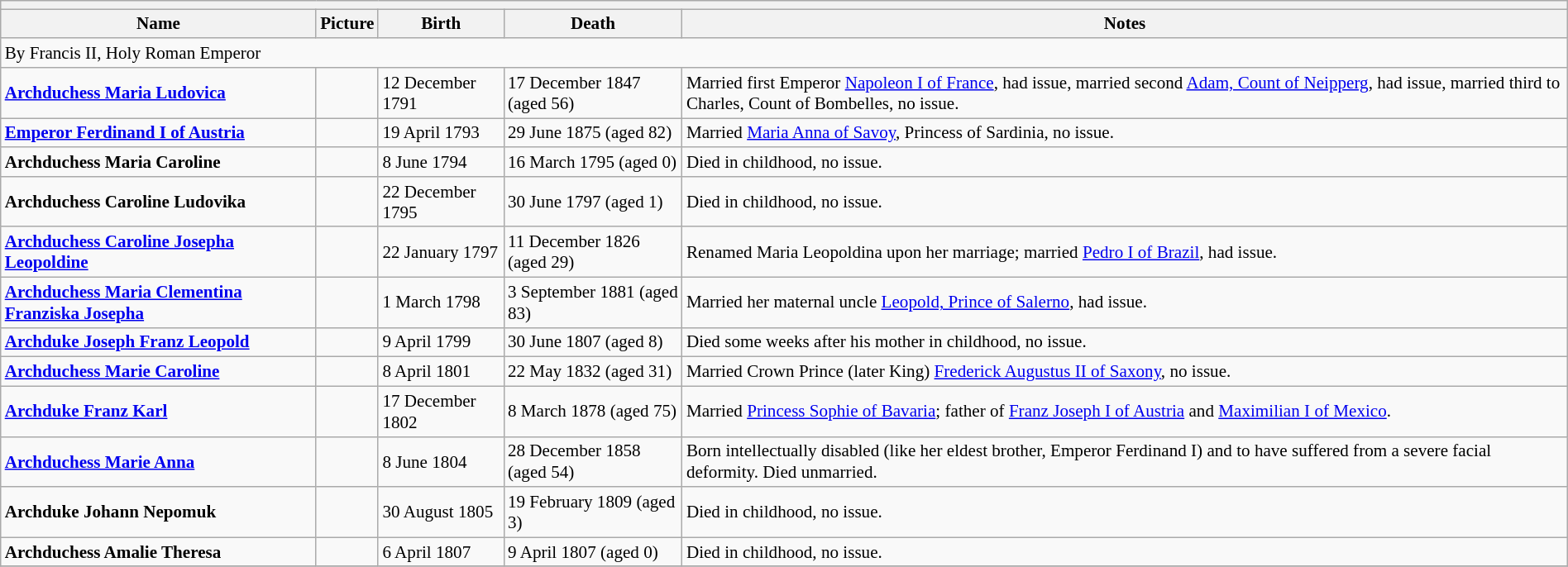<table class="wikitable collapsible collapsed" style="min-width:70em; margin:0.3em auto; font-size:88%;">
<tr>
<th colspan=5 style="padding-left:4em"></th>
</tr>
<tr>
<th>Name</th>
<th>Picture</th>
<th>Birth</th>
<th>Death</th>
<th>Notes</th>
</tr>
<tr>
<td colspan=5>By Francis II, Holy Roman Emperor</td>
</tr>
<tr>
<td><strong><a href='#'>Archduchess Maria Ludovica</a></strong></td>
<td></td>
<td>12 December 1791</td>
<td>17 December 1847 (aged 56)</td>
<td>Married first Emperor <a href='#'>Napoleon I of France</a>, had issue, married second <a href='#'>Adam, Count of Neipperg</a>, had issue, married third to Charles, Count of Bombelles, no issue.</td>
</tr>
<tr>
<td><strong><a href='#'>Emperor Ferdinand I of Austria</a></strong></td>
<td></td>
<td>19 April 1793</td>
<td>29 June 1875 (aged 82)</td>
<td>Married <a href='#'>Maria Anna of Savoy</a>, Princess of Sardinia, no issue.</td>
</tr>
<tr>
<td><strong>Archduchess Maria Caroline</strong></td>
<td></td>
<td>8 June 1794</td>
<td>16 March 1795 (aged 0)</td>
<td>Died in childhood, no issue.</td>
</tr>
<tr>
<td><strong>Archduchess Caroline Ludovika</strong></td>
<td></td>
<td>22 December 1795</td>
<td>30 June 1797 (aged 1)</td>
<td>Died in childhood, no issue.</td>
</tr>
<tr>
<td><strong><a href='#'>Archduchess Caroline Josepha Leopoldine</a></strong></td>
<td></td>
<td>22 January 1797</td>
<td>11 December 1826 (aged 29)</td>
<td>Renamed Maria Leopoldina upon her marriage; married <a href='#'>Pedro I of Brazil</a>, had issue.</td>
</tr>
<tr>
<td><strong><a href='#'>Archduchess Maria Clementina Franziska Josepha</a></strong></td>
<td></td>
<td>1 March 1798</td>
<td>3 September 1881 (aged 83)</td>
<td>Married her maternal uncle <a href='#'>Leopold, Prince of Salerno</a>, had issue.</td>
</tr>
<tr>
<td><strong><a href='#'>Archduke Joseph Franz Leopold</a></strong></td>
<td></td>
<td>9 April 1799</td>
<td>30 June 1807 (aged 8)</td>
<td>Died some weeks after his mother in childhood, no issue.</td>
</tr>
<tr>
<td><strong><a href='#'>Archduchess Marie Caroline</a></strong></td>
<td></td>
<td>8 April 1801</td>
<td>22 May 1832 (aged 31)</td>
<td>Married Crown Prince (later King) <a href='#'>Frederick Augustus II of Saxony</a>, no issue.</td>
</tr>
<tr>
<td><strong><a href='#'>Archduke Franz Karl</a></strong></td>
<td></td>
<td>17 December 1802</td>
<td>8 March 1878 (aged 75)</td>
<td>Married <a href='#'>Princess Sophie of Bavaria</a>; father of <a href='#'>Franz Joseph I of Austria</a> and <a href='#'>Maximilian I of Mexico</a>.</td>
</tr>
<tr>
<td><strong><a href='#'>Archduchess Marie Anna</a></strong></td>
<td></td>
<td>8 June 1804</td>
<td>28 December 1858 (aged 54)</td>
<td>Born intellectually disabled (like her eldest brother, Emperor Ferdinand I) and to have suffered from a severe facial deformity. Died unmarried.</td>
</tr>
<tr>
<td><strong>Archduke Johann Nepomuk</strong></td>
<td></td>
<td>30 August 1805</td>
<td>19 February 1809 (aged 3)</td>
<td>Died in childhood, no issue.</td>
</tr>
<tr>
<td><strong>Archduchess Amalie Theresa</strong></td>
<td></td>
<td>6 April 1807</td>
<td>9 April 1807 (aged 0)</td>
<td>Died in childhood, no issue.</td>
</tr>
<tr>
</tr>
</table>
